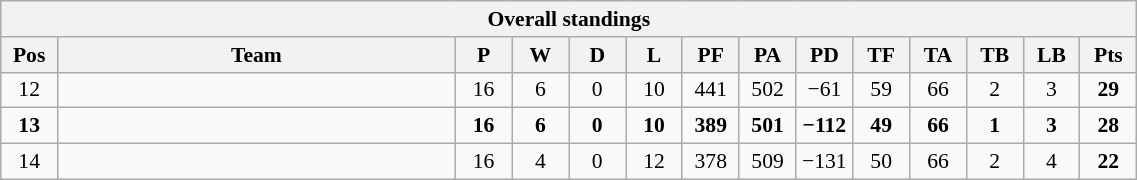<table class="wikitable" style="text-align:center; font-size:90%; width:60%;">
<tr>
<th colspan="100%" cellpadding="0" cellspacing="0">Overall standings</th>
</tr>
<tr>
<th style="width:5%;">Pos</th>
<th style="width:35%;">Team</th>
<th style="width:5%;">P</th>
<th style="width:5%;">W</th>
<th style="width:5%;">D</th>
<th style="width:5%;">L</th>
<th style="width:5%;">PF</th>
<th style="width:5%;">PA</th>
<th style="width:5%;">PD</th>
<th style="width:5%;">TF</th>
<th style="width:5%;">TA</th>
<th style="width:5%;">TB</th>
<th style="width:5%;">LB</th>
<th style="width:5%;">Pts<br></th>
</tr>
<tr>
<td>12</td>
<td style="text-align:left;"></td>
<td>16</td>
<td>6</td>
<td>0</td>
<td>10</td>
<td>441</td>
<td>502</td>
<td>−61</td>
<td>59</td>
<td>66</td>
<td>2</td>
<td>3</td>
<td><strong>29</strong></td>
</tr>
<tr>
<td><strong>13</strong></td>
<td style="text-align:left;"><strong></strong></td>
<td><strong>16</strong></td>
<td><strong>6</strong></td>
<td><strong>0</strong></td>
<td><strong>10</strong></td>
<td><strong>389</strong></td>
<td><strong>501</strong></td>
<td><strong>−112</strong></td>
<td><strong>49</strong></td>
<td><strong>66</strong></td>
<td><strong>1</strong></td>
<td><strong>3</strong></td>
<td><strong>28</strong></td>
</tr>
<tr>
<td>14</td>
<td style="text-align:left;"></td>
<td>16</td>
<td>4</td>
<td>0</td>
<td>12</td>
<td>378</td>
<td>509</td>
<td>−131</td>
<td>50</td>
<td>66</td>
<td>2</td>
<td>4</td>
<td><strong>22</strong></td>
</tr>
</table>
